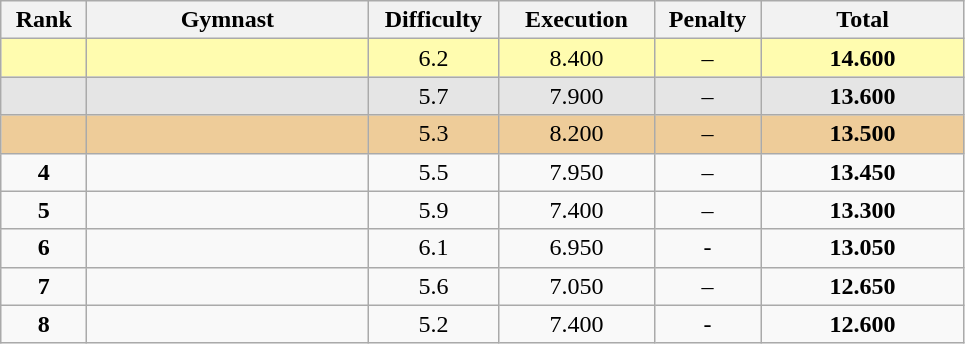<table class="wikitable sortable" style="text-align:center">
<tr>
<th scope="col" style="width:50px;">Rank</th>
<th scope="col" style="width:180px;">Gymnast</th>
<th scope="col" style="width:5em">Difficulty</th>
<th style="width:6em">Execution</th>
<th style="width:4em">Penalty</th>
<th style="width:8em">Total</th>
</tr>
<tr style="background:#fffcaf;">
<td></td>
<td align=left></td>
<td>6.2</td>
<td>8.400</td>
<td>–</td>
<td><strong>14.600</strong></td>
</tr>
<tr style="background:#e5e5e5;">
<td></td>
<td align=left></td>
<td>5.7</td>
<td>7.900</td>
<td>–</td>
<td><strong>13.600</strong></td>
</tr>
<tr style="background:#ec9;">
<td></td>
<td align=left></td>
<td>5.3</td>
<td>8.200</td>
<td>–</td>
<td><strong>13.500</strong></td>
</tr>
<tr>
<td><strong>4</strong></td>
<td align=left></td>
<td>5.5</td>
<td>7.950</td>
<td>–</td>
<td><strong>13.450</strong></td>
</tr>
<tr>
<td><strong>5</strong></td>
<td align=left></td>
<td>5.9</td>
<td>7.400</td>
<td>–</td>
<td><strong>13.300</strong></td>
</tr>
<tr>
<td><strong>6</strong></td>
<td align=left></td>
<td>6.1</td>
<td>6.950</td>
<td>-</td>
<td><strong>13.050</strong></td>
</tr>
<tr>
<td><strong>7</strong></td>
<td align=left></td>
<td>5.6</td>
<td>7.050</td>
<td>–</td>
<td><strong>12.650</strong></td>
</tr>
<tr>
<td><strong>8</strong></td>
<td align=left></td>
<td>5.2</td>
<td>7.400</td>
<td>-</td>
<td><strong>12.600</strong></td>
</tr>
</table>
